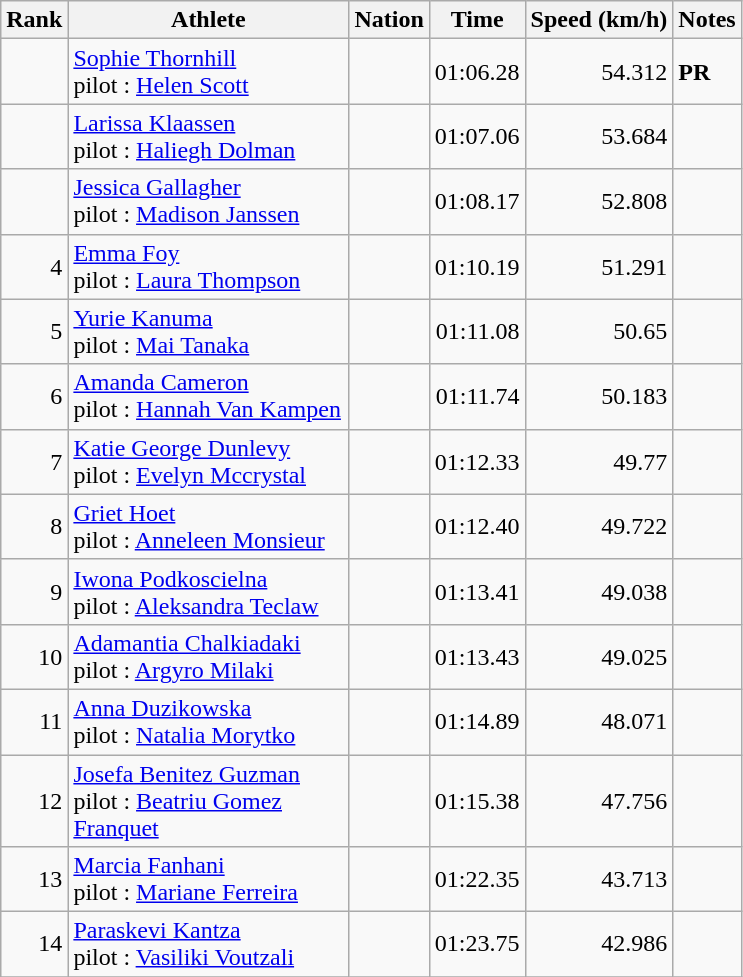<table class="wikitable sortable">
<tr>
<th width=20>Rank</th>
<th width=180>Athlete</th>
<th>Nation</th>
<th>Time</th>
<th>Speed (km/h)</th>
<th>Notes</th>
</tr>
<tr>
<td align=right></td>
<td><a href='#'>Sophie Thornhill</a><br>pilot : <a href='#'>Helen Scott</a></td>
<td></td>
<td align=right>01:06.28</td>
<td align=right>54.312</td>
<td><strong>PR</strong></td>
</tr>
<tr>
<td align=right></td>
<td><a href='#'>Larissa Klaassen</a><br>pilot : <a href='#'>Haliegh Dolman</a></td>
<td></td>
<td align=right>01:07.06</td>
<td align=right>53.684</td>
<td></td>
</tr>
<tr>
<td align=right></td>
<td><a href='#'>Jessica Gallagher</a><br>pilot : <a href='#'>Madison Janssen</a></td>
<td></td>
<td align=right>01:08.17</td>
<td align=right>52.808</td>
<td></td>
</tr>
<tr>
<td align=right>4</td>
<td><a href='#'>Emma Foy</a><br>pilot : <a href='#'>Laura Thompson</a></td>
<td></td>
<td align=right>01:10.19</td>
<td align=right>51.291</td>
<td></td>
</tr>
<tr>
<td align=right>5</td>
<td><a href='#'>Yurie Kanuma</a><br>pilot : <a href='#'>Mai Tanaka</a></td>
<td></td>
<td align=right>01:11.08</td>
<td align=right>50.65</td>
<td></td>
</tr>
<tr>
<td align=right>6</td>
<td><a href='#'>Amanda Cameron</a><br>pilot : <a href='#'>Hannah Van Kampen</a></td>
<td></td>
<td align=right>01:11.74</td>
<td align=right>50.183</td>
<td></td>
</tr>
<tr>
<td align=right>7</td>
<td><a href='#'>Katie George Dunlevy</a><br>pilot : <a href='#'>Evelyn Mccrystal</a></td>
<td></td>
<td align=right>01:12.33</td>
<td align=right>49.77</td>
<td></td>
</tr>
<tr>
<td align=right>8</td>
<td><a href='#'>Griet Hoet</a><br>pilot : <a href='#'>Anneleen Monsieur</a></td>
<td></td>
<td align=right>01:12.40</td>
<td align=right>49.722</td>
<td></td>
</tr>
<tr>
<td align=right>9</td>
<td><a href='#'>Iwona Podkoscielna</a><br>pilot : <a href='#'>Aleksandra Teclaw</a></td>
<td></td>
<td align=right>01:13.41</td>
<td align=right>49.038</td>
<td></td>
</tr>
<tr>
<td align=right>10</td>
<td><a href='#'>Adamantia Chalkiadaki</a><br>pilot : <a href='#'>Argyro Milaki</a></td>
<td></td>
<td align=right>01:13.43</td>
<td align=right>49.025</td>
<td></td>
</tr>
<tr>
<td align=right>11</td>
<td><a href='#'>Anna Duzikowska</a><br>pilot : <a href='#'>Natalia Morytko</a></td>
<td></td>
<td align=right>01:14.89</td>
<td align=right>48.071</td>
<td></td>
</tr>
<tr>
<td align=right>12</td>
<td><a href='#'>Josefa Benitez Guzman</a><br>pilot : <a href='#'>Beatriu Gomez Franquet</a></td>
<td></td>
<td align=right>01:15.38</td>
<td align=right>47.756</td>
<td></td>
</tr>
<tr>
<td align=right>13</td>
<td><a href='#'>Marcia Fanhani</a><br>pilot : <a href='#'>Mariane Ferreira</a></td>
<td></td>
<td align=right>01:22.35</td>
<td align=right>43.713</td>
<td></td>
</tr>
<tr>
<td align=right>14</td>
<td><a href='#'>Paraskevi Kantza</a><br>pilot : <a href='#'>Vasiliki Voutzali</a></td>
<td></td>
<td align=right>01:23.75</td>
<td align=right>42.986</td>
<td></td>
</tr>
<tr>
</tr>
</table>
